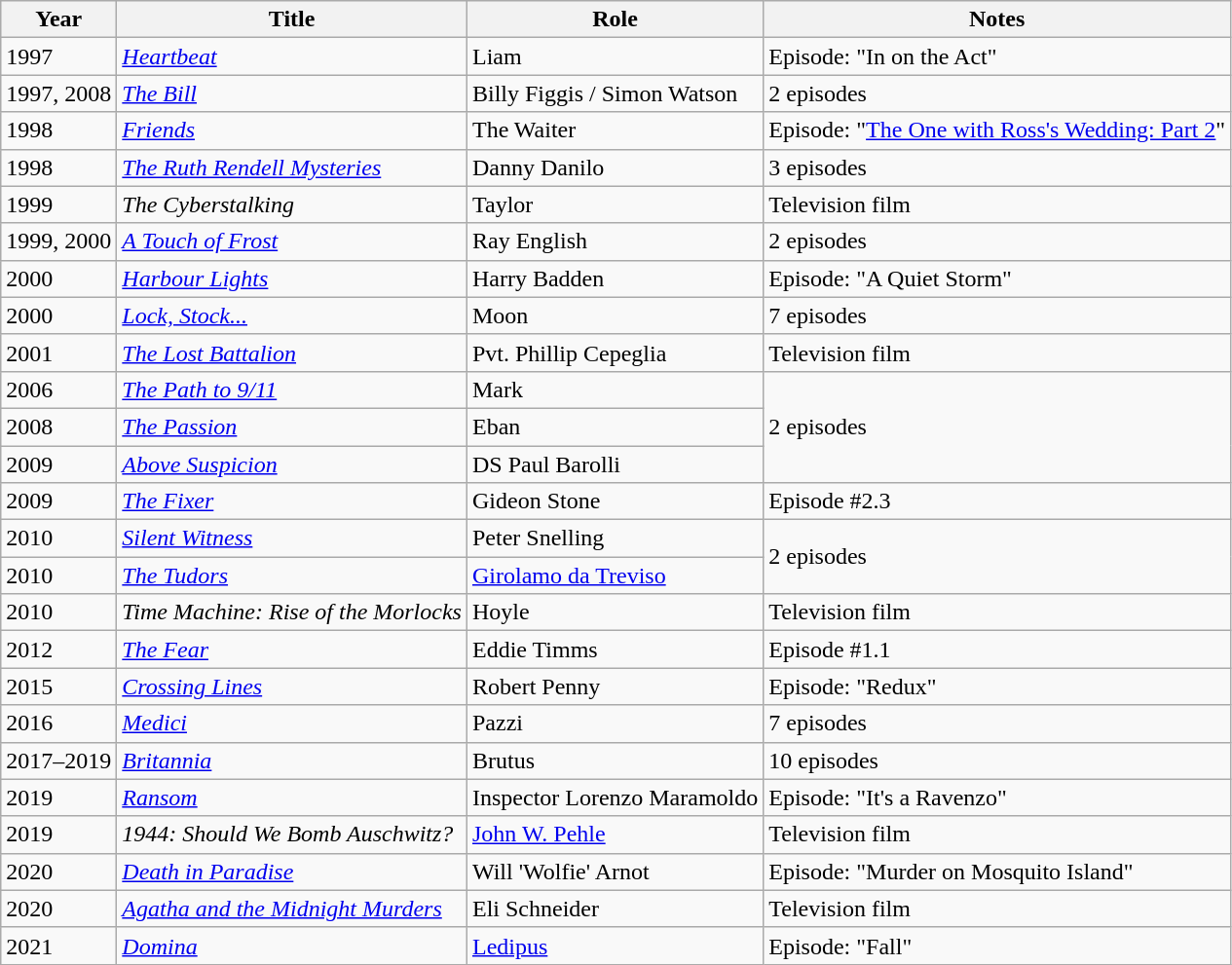<table class="wikitable sortable">
<tr>
<th>Year</th>
<th>Title</th>
<th>Role</th>
<th>Notes</th>
</tr>
<tr>
<td>1997</td>
<td><a href='#'><em>Heartbeat</em></a></td>
<td>Liam</td>
<td>Episode: "In on the Act"</td>
</tr>
<tr>
<td>1997, 2008</td>
<td><em><a href='#'>The Bill</a></em></td>
<td>Billy Figgis / Simon Watson</td>
<td>2 episodes</td>
</tr>
<tr>
<td>1998</td>
<td><em><a href='#'>Friends</a></em></td>
<td>The Waiter</td>
<td>Episode: "<a href='#'>The One with Ross's Wedding: Part 2</a>"</td>
</tr>
<tr>
<td>1998</td>
<td><em><a href='#'>The Ruth Rendell Mysteries</a></em></td>
<td>Danny Danilo</td>
<td>3 episodes</td>
</tr>
<tr>
<td>1999</td>
<td><em>The Cyberstalking</em></td>
<td>Taylor</td>
<td>Television film</td>
</tr>
<tr>
<td>1999, 2000</td>
<td><em><a href='#'>A Touch of Frost</a></em></td>
<td>Ray English</td>
<td>2 episodes</td>
</tr>
<tr>
<td>2000</td>
<td><a href='#'><em>Harbour Lights</em></a></td>
<td>Harry Badden</td>
<td>Episode: "A Quiet Storm"</td>
</tr>
<tr>
<td>2000</td>
<td><em><a href='#'>Lock, Stock...</a></em></td>
<td>Moon</td>
<td>7 episodes</td>
</tr>
<tr>
<td>2001</td>
<td><a href='#'><em>The Lost Battalion</em></a></td>
<td>Pvt. Phillip Cepeglia</td>
<td>Television film</td>
</tr>
<tr>
<td>2006</td>
<td><em><a href='#'>The Path to 9/11</a></em></td>
<td>Mark</td>
<td rowspan="3">2 episodes</td>
</tr>
<tr>
<td>2008</td>
<td><a href='#'><em>The Passion</em></a></td>
<td>Eban</td>
</tr>
<tr>
<td>2009</td>
<td><a href='#'><em>Above Suspicion</em></a></td>
<td>DS Paul Barolli</td>
</tr>
<tr>
<td>2009</td>
<td><a href='#'><em>The Fixer</em></a></td>
<td>Gideon Stone</td>
<td>Episode #2.3</td>
</tr>
<tr>
<td>2010</td>
<td><em><a href='#'>Silent Witness</a></em></td>
<td>Peter Snelling</td>
<td rowspan="2">2 episodes</td>
</tr>
<tr>
<td>2010</td>
<td><em><a href='#'>The Tudors</a></em></td>
<td><a href='#'>Girolamo da Treviso</a></td>
</tr>
<tr>
<td>2010</td>
<td><em>Time Machine: Rise of the Morlocks</em></td>
<td>Hoyle</td>
<td>Television film</td>
</tr>
<tr>
<td>2012</td>
<td><a href='#'><em>The Fear</em></a></td>
<td>Eddie Timms</td>
<td>Episode #1.1</td>
</tr>
<tr>
<td>2015</td>
<td><em><a href='#'>Crossing Lines</a></em></td>
<td>Robert Penny</td>
<td>Episode: "Redux"</td>
</tr>
<tr>
<td>2016</td>
<td><a href='#'><em>Medici</em></a></td>
<td>Pazzi</td>
<td>7 episodes</td>
</tr>
<tr>
<td>2017–2019</td>
<td><a href='#'><em>Britannia</em></a></td>
<td>Brutus</td>
<td>10 episodes</td>
</tr>
<tr>
<td>2019</td>
<td><a href='#'><em>Ransom</em></a></td>
<td>Inspector Lorenzo Maramoldo</td>
<td>Episode: "It's a Ravenzo"</td>
</tr>
<tr>
<td>2019</td>
<td><em>1944: Should We Bomb Auschwitz?</em></td>
<td><a href='#'>John W. Pehle</a></td>
<td>Television film</td>
</tr>
<tr>
<td>2020</td>
<td><a href='#'><em>Death in Paradise</em></a></td>
<td>Will 'Wolfie' Arnot</td>
<td>Episode: "Murder on Mosquito Island"</td>
</tr>
<tr>
<td>2020</td>
<td><em><a href='#'>Agatha and the Midnight Murders</a></em></td>
<td>Eli Schneider</td>
<td>Television film</td>
</tr>
<tr>
<td>2021</td>
<td><a href='#'><em>Domina</em></a></td>
<td><a href='#'>Ledipus</a></td>
<td>Episode: "Fall"</td>
</tr>
</table>
